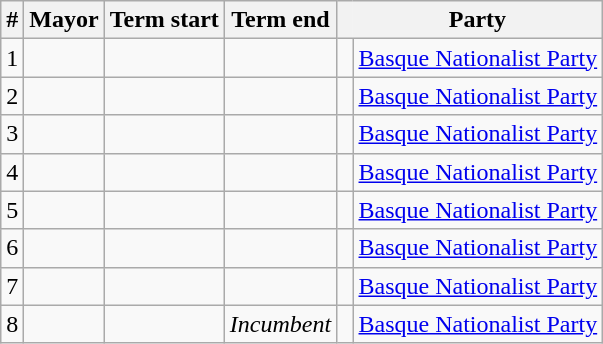<table class="wikitable sortable">
<tr>
<th align=center>#</th>
<th>Mayor</th>
<th>Term start</th>
<th>Term end</th>
<th class=unsortable> </th>
<th style="border-left-style:hidden; padding:0.1em 0;">Party</th>
</tr>
<tr>
<td align=center>1</td>
<td></td>
<td align=center></td>
<td align=center></td>
<td bgcolor=></td>
<td><a href='#'>Basque Nationalist Party</a></td>
</tr>
<tr>
<td align=center>2</td>
<td></td>
<td align=center></td>
<td align=center></td>
<td bgcolor=></td>
<td><a href='#'>Basque Nationalist Party</a></td>
</tr>
<tr>
<td align=center>3</td>
<td></td>
<td align=center></td>
<td align=center></td>
<td bgcolor=></td>
<td><a href='#'>Basque Nationalist Party</a></td>
</tr>
<tr>
<td align=center>4</td>
<td></td>
<td align=center></td>
<td align=center></td>
<td bgcolor=></td>
<td><a href='#'>Basque Nationalist Party</a></td>
</tr>
<tr>
<td align=center>5</td>
<td></td>
<td align=center></td>
<td align=center></td>
<td bgcolor=></td>
<td><a href='#'>Basque Nationalist Party</a></td>
</tr>
<tr>
<td align=center>6</td>
<td></td>
<td align=center></td>
<td align=center></td>
<td bgcolor=></td>
<td><a href='#'>Basque Nationalist Party</a></td>
</tr>
<tr>
<td align=center>7</td>
<td></td>
<td align=center></td>
<td align=center></td>
<td bgcolor=></td>
<td><a href='#'>Basque Nationalist Party</a></td>
</tr>
<tr>
<td align=center>8</td>
<td></td>
<td align=center></td>
<td align=center><em>Incumbent</em></td>
<td bgcolor=></td>
<td><a href='#'>Basque Nationalist Party</a></td>
</tr>
</table>
